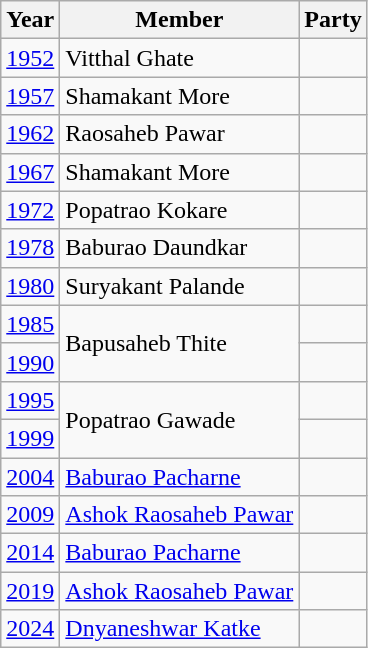<table class="wikitable">
<tr>
<th>Year</th>
<th>Member</th>
<th colspan="2">Party</th>
</tr>
<tr>
<td><a href='#'>1952</a></td>
<td>Vitthal Ghate</td>
<td></td>
</tr>
<tr>
<td><a href='#'>1957</a></td>
<td>Shamakant More</td>
<td></td>
</tr>
<tr>
<td><a href='#'>1962</a></td>
<td>Raosaheb Pawar</td>
<td></td>
</tr>
<tr>
<td><a href='#'>1967</a></td>
<td>Shamakant More</td>
<td></td>
</tr>
<tr>
<td><a href='#'>1972</a></td>
<td>Popatrao Kokare</td>
<td></td>
</tr>
<tr>
<td><a href='#'>1978</a></td>
<td>Baburao Daundkar</td>
<td></td>
</tr>
<tr>
<td><a href='#'>1980</a></td>
<td>Suryakant Palande</td>
<td></td>
</tr>
<tr>
<td><a href='#'>1985</a></td>
<td rowspan="2">Bapusaheb Thite</td>
<td></td>
</tr>
<tr>
<td><a href='#'>1990</a></td>
<td></td>
</tr>
<tr>
<td><a href='#'>1995</a></td>
<td rowspan="2">Popatrao Gawade</td>
</tr>
<tr>
<td><a href='#'>1999</a></td>
<td></td>
</tr>
<tr>
<td><a href='#'>2004</a></td>
<td><a href='#'>Baburao Pacharne</a></td>
<td></td>
</tr>
<tr>
<td><a href='#'>2009</a></td>
<td><a href='#'>Ashok Raosaheb Pawar</a></td>
<td></td>
</tr>
<tr>
<td><a href='#'>2014</a></td>
<td><a href='#'>Baburao Pacharne</a></td>
<td></td>
</tr>
<tr>
<td><a href='#'>2019</a></td>
<td><a href='#'>Ashok Raosaheb Pawar</a></td>
<td></td>
</tr>
<tr>
<td><a href='#'>2024</a></td>
<td><a href='#'>Dnyaneshwar Katke</a></td>
</tr>
</table>
